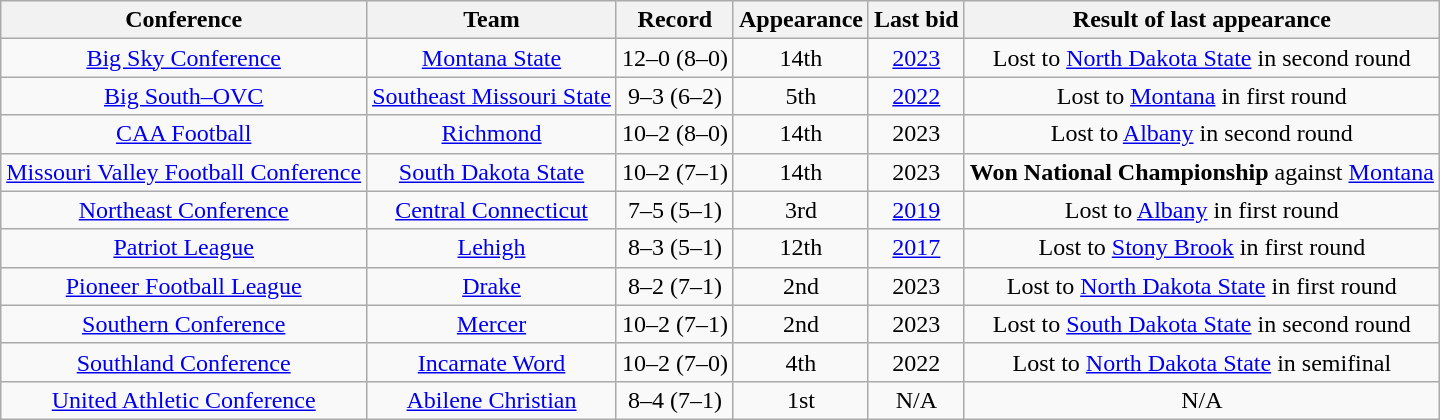<table class="wikitable" style="text-align: center;">
<tr>
<th>Conference</th>
<th>Team</th>
<th>Record</th>
<th data-sort-type="number">Appearance</th>
<th>Last bid</th>
<th>Result of last appearance</th>
</tr>
<tr>
<td><a href='#'>Big Sky Conference</a></td>
<td><a href='#'>Montana State</a></td>
<td>12–0 (8–0)</td>
<td>14th</td>
<td><a href='#'>2023</a></td>
<td>Lost to <a href='#'>North Dakota State</a> in second round</td>
</tr>
<tr>
<td><a href='#'>Big South–OVC</a></td>
<td><a href='#'>Southeast Missouri State</a></td>
<td>9–3 (6–2)</td>
<td>5th</td>
<td><a href='#'>2022</a></td>
<td>Lost to <a href='#'>Montana</a> in first round</td>
</tr>
<tr>
<td><a href='#'>CAA Football</a></td>
<td><a href='#'>Richmond</a></td>
<td>10–2 (8–0)</td>
<td>14th</td>
<td>2023</td>
<td>Lost to <a href='#'>Albany</a> in second round</td>
</tr>
<tr>
<td><a href='#'>Missouri Valley Football Conference</a></td>
<td><a href='#'>South Dakota State</a></td>
<td>10–2 (7–1)</td>
<td>14th</td>
<td>2023</td>
<td><strong>Won National Championship</strong>  against <a href='#'>Montana</a></td>
</tr>
<tr>
<td><a href='#'>Northeast Conference</a></td>
<td><a href='#'>Central Connecticut</a></td>
<td>7–5 (5–1)</td>
<td>3rd</td>
<td><a href='#'>2019</a></td>
<td>Lost to <a href='#'>Albany</a> in first round</td>
</tr>
<tr>
<td><a href='#'>Patriot League</a></td>
<td><a href='#'>Lehigh</a></td>
<td>8–3 (5–1)</td>
<td>12th</td>
<td><a href='#'>2017</a></td>
<td>Lost to <a href='#'>Stony Brook</a> in first round</td>
</tr>
<tr>
<td><a href='#'>Pioneer Football League</a></td>
<td><a href='#'>Drake</a></td>
<td>8–2 (7–1)</td>
<td>2nd</td>
<td>2023</td>
<td>Lost to <a href='#'>North Dakota State</a> in first round</td>
</tr>
<tr>
<td><a href='#'>Southern Conference</a></td>
<td><a href='#'>Mercer</a></td>
<td>10–2 (7–1)</td>
<td>2nd</td>
<td>2023</td>
<td>Lost to <a href='#'>South Dakota State</a> in second round</td>
</tr>
<tr>
<td><a href='#'>Southland Conference</a></td>
<td><a href='#'>Incarnate Word</a></td>
<td>10–2 (7–0)</td>
<td>4th</td>
<td>2022</td>
<td>Lost to <a href='#'>North Dakota State</a> in semifinal</td>
</tr>
<tr>
<td><a href='#'>United Athletic Conference</a></td>
<td><a href='#'>Abilene Christian</a></td>
<td>8–4 (7–1)</td>
<td>1st</td>
<td>N/A</td>
<td>N/A</td>
</tr>
</table>
